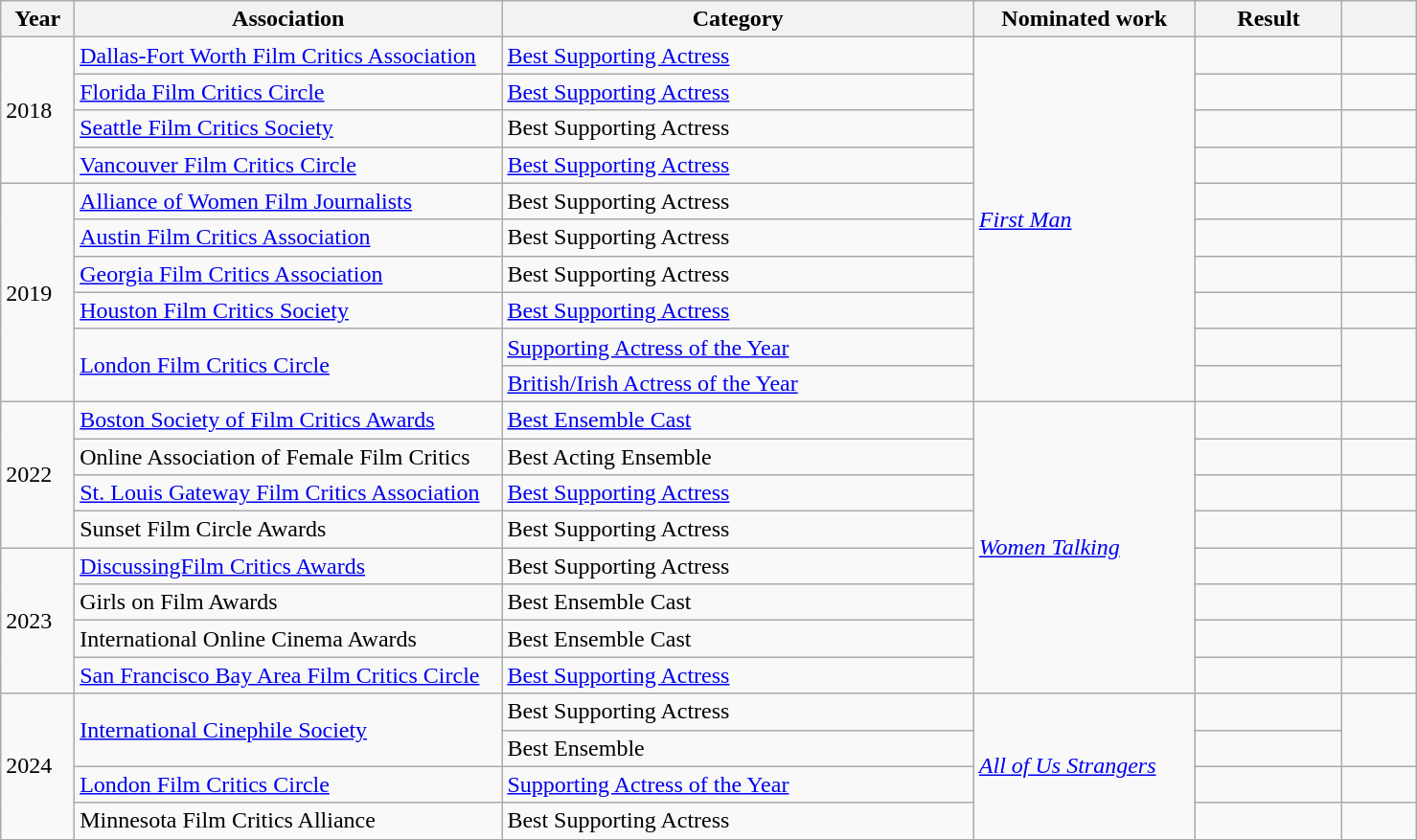<table class="wikitable plainrowheaders">
<tr>
<th style="width:5%;" scope="col">Year</th>
<th style="width:29%;" scope="col">Association</th>
<th style="width:32%;" scope="col">Category</th>
<th style="width:15%;" scope="col">Nominated work</th>
<th style="width:10%;" scope="col">Result</th>
<th style="width:5%;" scope="col"></th>
</tr>
<tr>
<td rowspan=4>2018</td>
<td><a href='#'>Dallas-Fort Worth Film Critics Association</a></td>
<td><a href='#'>Best Supporting Actress</a></td>
<td rowspan=10><em><a href='#'>First Man</a></em></td>
<td></td>
<td></td>
</tr>
<tr>
<td><a href='#'>Florida Film Critics Circle</a></td>
<td><a href='#'>Best Supporting Actress</a></td>
<td></td>
<td></td>
</tr>
<tr>
<td><a href='#'>Seattle Film Critics Society</a></td>
<td>Best Supporting Actress</td>
<td></td>
<td></td>
</tr>
<tr>
<td><a href='#'>Vancouver Film Critics Circle</a></td>
<td><a href='#'>Best Supporting Actress</a></td>
<td></td>
<td></td>
</tr>
<tr>
<td rowspan="6">2019</td>
<td><a href='#'>Alliance of Women Film Journalists</a></td>
<td>Best Supporting Actress</td>
<td></td>
<td></td>
</tr>
<tr>
<td><a href='#'>Austin Film Critics Association</a></td>
<td>Best Supporting Actress</td>
<td></td>
<td></td>
</tr>
<tr>
<td><a href='#'>Georgia Film Critics Association</a></td>
<td>Best Supporting Actress</td>
<td></td>
<td></td>
</tr>
<tr>
<td><a href='#'>Houston Film Critics Society</a></td>
<td><a href='#'>Best Supporting Actress</a></td>
<td></td>
<td></td>
</tr>
<tr>
<td rowspan=2><a href='#'>London Film Critics Circle</a></td>
<td><a href='#'>Supporting Actress of the Year</a></td>
<td></td>
<td rowspan=2></td>
</tr>
<tr>
<td><a href='#'>British/Irish Actress of the Year</a></td>
<td></td>
</tr>
<tr>
<td rowspan="4">2022</td>
<td><a href='#'>Boston Society of Film Critics Awards</a></td>
<td><a href='#'>Best Ensemble Cast</a></td>
<td rowspan="8"><em><a href='#'>Women Talking</a></em></td>
<td></td>
<td></td>
</tr>
<tr>
<td>Online Association of Female Film Critics</td>
<td>Best Acting Ensemble</td>
<td></td>
<td></td>
</tr>
<tr>
<td><a href='#'>St. Louis Gateway Film Critics Association</a></td>
<td><a href='#'>Best Supporting Actress</a></td>
<td></td>
<td></td>
</tr>
<tr>
<td>Sunset Film Circle Awards</td>
<td>Best Supporting Actress</td>
<td></td>
<td></td>
</tr>
<tr>
<td rowspan="4">2023</td>
<td><a href='#'>DiscussingFilm Critics Awards</a></td>
<td>Best Supporting Actress</td>
<td></td>
<td></td>
</tr>
<tr>
<td>Girls on Film Awards</td>
<td>Best Ensemble Cast</td>
<td></td>
<td></td>
</tr>
<tr>
<td>International Online Cinema Awards</td>
<td>Best Ensemble Cast</td>
<td></td>
<td></td>
</tr>
<tr>
<td><a href='#'>San Francisco Bay Area Film Critics Circle</a></td>
<td><a href='#'>Best Supporting Actress</a></td>
<td></td>
<td></td>
</tr>
<tr>
<td rowspan="4">2024</td>
<td rowspan="2"><a href='#'>International Cinephile Society</a></td>
<td>Best Supporting Actress</td>
<td rowspan="4"><em><a href='#'>All of Us Strangers</a></em></td>
<td></td>
<td rowspan="2"></td>
</tr>
<tr>
<td>Best Ensemble</td>
<td></td>
</tr>
<tr>
<td rowspan=1><a href='#'>London Film Critics Circle</a></td>
<td><a href='#'>Supporting Actress of the Year</a></td>
<td></td>
<td></td>
</tr>
<tr>
<td>Minnesota Film Critics Alliance</td>
<td>Best Supporting Actress</td>
<td></td>
<td></td>
</tr>
<tr>
</tr>
</table>
